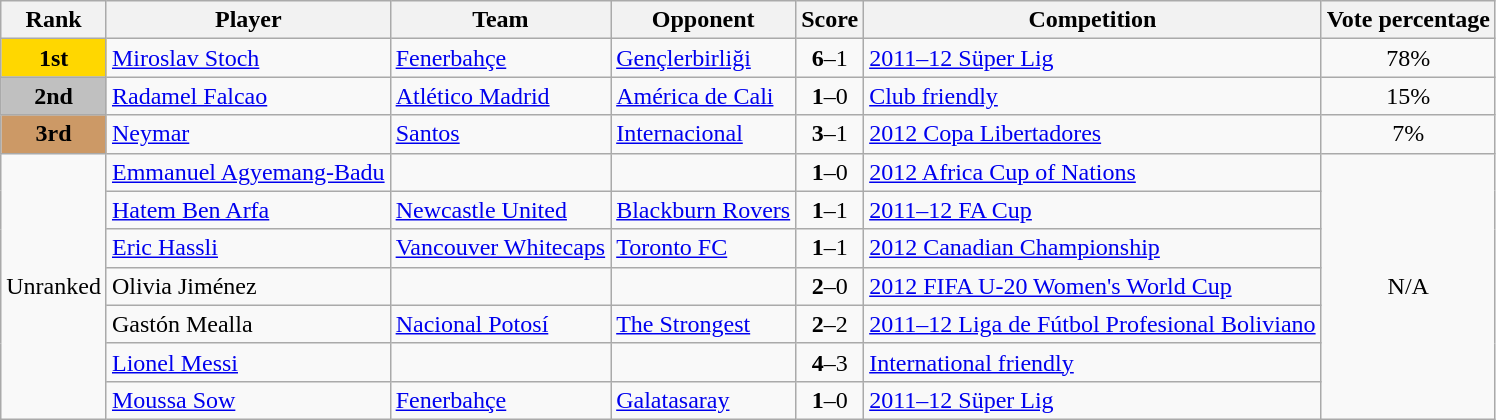<table class="wikitable">
<tr>
<th>Rank</th>
<th>Player</th>
<th>Team</th>
<th>Opponent</th>
<th>Score</th>
<th>Competition</th>
<th>Vote percentage</th>
</tr>
<tr>
<td scope=col style="background-color: gold" align="center"><strong>1st</strong></td>
<td> <a href='#'>Miroslav Stoch</a></td>
<td> <a href='#'>Fenerbahçe</a></td>
<td> <a href='#'>Gençlerbirliği</a></td>
<td align="center"><strong>6</strong>–1</td>
<td><a href='#'>2011–12 Süper Lig</a></td>
<td align="center">78%</td>
</tr>
<tr>
<td scope=col style="background-color: silver" align="center"><strong>2nd</strong></td>
<td> <a href='#'>Radamel Falcao</a></td>
<td> <a href='#'>Atlético Madrid</a></td>
<td> <a href='#'>América de Cali</a></td>
<td align="center"><strong>1</strong>–0</td>
<td><a href='#'>Club friendly</a></td>
<td align="center">15%</td>
</tr>
<tr>
<td scope=col style="background-color: #cc9966" align="center"><strong>3rd</strong></td>
<td> <a href='#'>Neymar</a></td>
<td> <a href='#'>Santos</a></td>
<td> <a href='#'>Internacional</a></td>
<td align="center"><strong>3</strong>–1</td>
<td><a href='#'>2012 Copa Libertadores</a></td>
<td align="center">7%</td>
</tr>
<tr>
<td rowspan="7">Unranked</td>
<td> <a href='#'>Emmanuel Agyemang-Badu</a></td>
<td></td>
<td></td>
<td align="center"><strong>1</strong>–0</td>
<td><a href='#'>2012 Africa Cup of Nations</a></td>
<td rowspan="7" align="center">N/A</td>
</tr>
<tr>
<td> <a href='#'>Hatem Ben Arfa</a></td>
<td> <a href='#'>Newcastle United</a></td>
<td> <a href='#'>Blackburn Rovers</a></td>
<td align="center"><strong>1</strong>–1</td>
<td><a href='#'>2011–12 FA Cup</a></td>
</tr>
<tr>
<td> <a href='#'>Eric Hassli</a></td>
<td> <a href='#'>Vancouver Whitecaps</a></td>
<td> <a href='#'>Toronto FC</a></td>
<td align="center"><strong>1</strong>–1</td>
<td><a href='#'>2012 Canadian Championship</a></td>
</tr>
<tr>
<td> Olivia Jiménez</td>
<td></td>
<td></td>
<td align="center"><strong>2</strong>–0</td>
<td><a href='#'>2012 FIFA U-20 Women's World Cup</a></td>
</tr>
<tr>
<td> Gastón Mealla</td>
<td> <a href='#'>Nacional Potosí</a></td>
<td> <a href='#'>The Strongest</a></td>
<td align="center"><strong>2</strong>–2</td>
<td><a href='#'>2011–12 Liga de Fútbol Profesional Boliviano</a></td>
</tr>
<tr>
<td> <a href='#'>Lionel Messi</a></td>
<td></td>
<td></td>
<td align="center"><strong>4</strong>–3</td>
<td><a href='#'>International friendly</a></td>
</tr>
<tr>
<td> <a href='#'>Moussa Sow</a></td>
<td> <a href='#'>Fenerbahçe</a></td>
<td> <a href='#'>Galatasaray</a></td>
<td align="center"><strong>1</strong>–0</td>
<td><a href='#'>2011–12 Süper Lig</a></td>
</tr>
</table>
